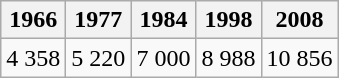<table class="wikitable">
<tr>
<th>1966</th>
<th>1977</th>
<th>1984</th>
<th>1998</th>
<th>2008</th>
</tr>
<tr>
<td>4 358</td>
<td>5 220</td>
<td>7 000</td>
<td>8 988</td>
<td>10 856<br></td>
</tr>
</table>
